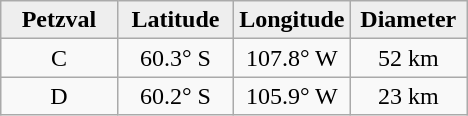<table class="wikitable">
<tr>
<th width="25%" style="background:#eeeeee;">Petzval</th>
<th width="25%" style="background:#eeeeee;">Latitude</th>
<th width="25%" style="background:#eeeeee;">Longitude</th>
<th width="25%" style="background:#eeeeee;">Diameter</th>
</tr>
<tr>
<td align="center">C</td>
<td align="center">60.3° S</td>
<td align="center">107.8° W</td>
<td align="center">52 km</td>
</tr>
<tr>
<td align="center">D</td>
<td align="center">60.2° S</td>
<td align="center">105.9° W</td>
<td align="center">23 km</td>
</tr>
</table>
